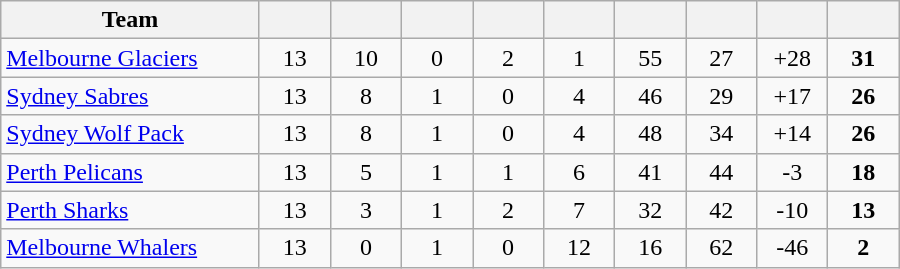<table class="wikitable" style="text-align:center;">
<tr>
<th width=165>Team</th>
<th width=40></th>
<th width=40></th>
<th width=40></th>
<th width=40></th>
<th width=40></th>
<th width=40></th>
<th width=40></th>
<th width=40></th>
<th width=40></th>
</tr>
<tr>
<td style="text-align:left;"><a href='#'>Melbourne Glaciers</a></td>
<td>13</td>
<td>10</td>
<td>0</td>
<td>2</td>
<td>1</td>
<td>55</td>
<td>27</td>
<td>+28</td>
<td><strong>31</strong></td>
</tr>
<tr>
<td style="text-align:left;"><a href='#'>Sydney Sabres</a></td>
<td>13</td>
<td>8</td>
<td>1</td>
<td>0</td>
<td>4</td>
<td>46</td>
<td>29</td>
<td>+17</td>
<td><strong>26</strong></td>
</tr>
<tr>
<td style="text-align:left;"><a href='#'>Sydney Wolf Pack</a></td>
<td>13</td>
<td>8</td>
<td>1</td>
<td>0</td>
<td>4</td>
<td>48</td>
<td>34</td>
<td>+14</td>
<td><strong>26</strong></td>
</tr>
<tr>
<td style="text-align:left;"><a href='#'>Perth Pelicans</a></td>
<td>13</td>
<td>5</td>
<td>1</td>
<td>1</td>
<td>6</td>
<td>41</td>
<td>44</td>
<td>-3</td>
<td><strong>18</strong></td>
</tr>
<tr>
<td style="text-align:left;"><a href='#'>Perth Sharks</a></td>
<td>13</td>
<td>3</td>
<td>1</td>
<td>2</td>
<td>7</td>
<td>32</td>
<td>42</td>
<td>-10</td>
<td><strong>13</strong></td>
</tr>
<tr>
<td style="text-align:left;"><a href='#'>Melbourne Whalers</a></td>
<td>13</td>
<td>0</td>
<td>1</td>
<td>0</td>
<td>12</td>
<td>16</td>
<td>62</td>
<td>-46</td>
<td><strong>2</strong></td>
</tr>
</table>
